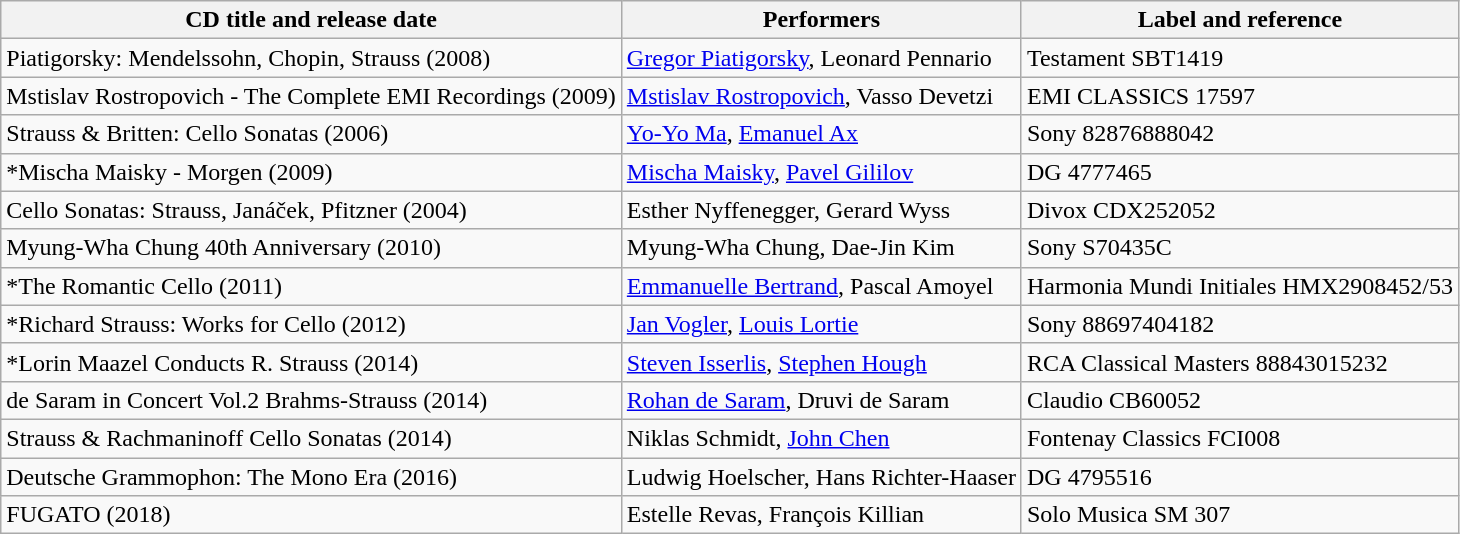<table class="wikitable">
<tr>
<th bgcolor=ececec>CD title and release date</th>
<th bgcolor=ececec>Performers</th>
<th bgcolor=ececec>Label and reference</th>
</tr>
<tr>
<td>Piatigorsky: Mendelssohn, Chopin, Strauss (2008)</td>
<td><a href='#'>Gregor Piatigorsky</a>, Leonard Pennario</td>
<td>Testament SBT1419</td>
</tr>
<tr>
<td>Mstislav Rostropovich - The Complete EMI Recordings (2009)</td>
<td><a href='#'>Mstislav Rostropovich</a>, Vasso Devetzi</td>
<td>EMI CLASSICS 17597</td>
</tr>
<tr>
<td>Strauss & Britten: Cello Sonatas (2006)</td>
<td><a href='#'>Yo-Yo Ma</a>, <a href='#'>Emanuel Ax</a></td>
<td>Sony 82876888042</td>
</tr>
<tr>
<td>*Mischa Maisky - Morgen (2009)</td>
<td><a href='#'>Mischa Maisky</a>, <a href='#'>Pavel Gililov</a></td>
<td>DG 4777465</td>
</tr>
<tr>
<td>Cello Sonatas: Strauss, Janáček, Pfitzner (2004)</td>
<td>Esther Nyffenegger, Gerard Wyss</td>
<td>Divox CDX252052</td>
</tr>
<tr>
<td>Myung-Wha Chung 40th Anniversary (2010)</td>
<td>Myung-Wha Chung, Dae-Jin Kim</td>
<td>Sony S70435C</td>
</tr>
<tr>
<td>*The Romantic Cello (2011)</td>
<td><a href='#'>Emmanuelle Bertrand</a>, Pascal Amoyel</td>
<td>Harmonia Mundi Initiales HMX2908452/53</td>
</tr>
<tr>
<td>*Richard Strauss: Works for Cello (2012)</td>
<td><a href='#'>Jan Vogler</a>, <a href='#'>Louis Lortie</a></td>
<td>Sony 88697404182</td>
</tr>
<tr>
<td>*Lorin Maazel Conducts R. Strauss (2014)</td>
<td><a href='#'>Steven Isserlis</a>, <a href='#'>Stephen Hough</a></td>
<td>RCA Classical Masters 88843015232</td>
</tr>
<tr>
<td>de Saram in Concert Vol.2 Brahms-Strauss (2014)</td>
<td><a href='#'>Rohan de Saram</a>, Druvi de Saram</td>
<td>Claudio CB60052</td>
</tr>
<tr>
<td>Strauss & Rachmaninoff Cello Sonatas (2014)</td>
<td>Niklas Schmidt, <a href='#'>John Chen</a></td>
<td>Fontenay Classics FCI008</td>
</tr>
<tr>
<td>Deutsche Grammophon: The Mono Era (2016)</td>
<td>Ludwig Hoelscher, Hans Richter-Haaser</td>
<td>DG 4795516</td>
</tr>
<tr>
<td>FUGATO (2018)</td>
<td>Estelle Revas, François Killian</td>
<td>Solo Musica SM 307</td>
</tr>
</table>
